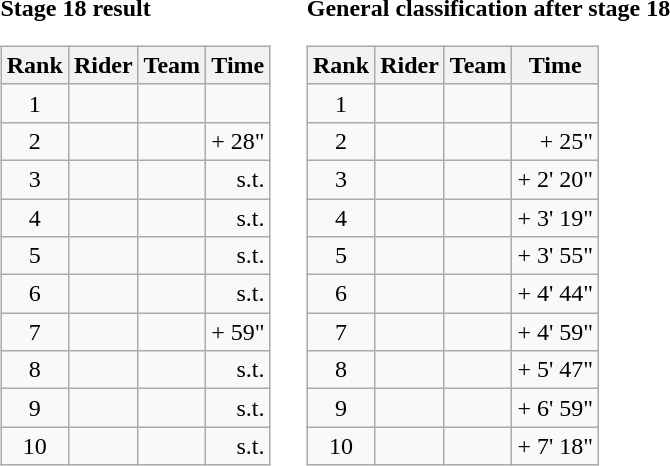<table>
<tr>
<td><strong>Stage 18 result</strong><br><table class="wikitable">
<tr>
<th scope="col">Rank</th>
<th scope="col">Rider</th>
<th scope="col">Team</th>
<th scope="col">Time</th>
</tr>
<tr>
<td style="text-align:center;">1</td>
<td></td>
<td></td>
<td style="text-align:right;"></td>
</tr>
<tr>
<td style="text-align:center;">2</td>
<td></td>
<td></td>
<td style="text-align:right;">+ 28"</td>
</tr>
<tr>
<td style="text-align:center;">3</td>
<td></td>
<td></td>
<td style="text-align:right;">s.t.</td>
</tr>
<tr>
<td style="text-align:center;">4</td>
<td></td>
<td></td>
<td style="text-align:right;">s.t.</td>
</tr>
<tr>
<td style="text-align:center;">5</td>
<td></td>
<td></td>
<td style="text-align:right;">s.t.</td>
</tr>
<tr>
<td style="text-align:center;">6</td>
<td></td>
<td></td>
<td style="text-align:right;">s.t.</td>
</tr>
<tr>
<td style="text-align:center;">7</td>
<td></td>
<td></td>
<td style="text-align:right;">+ 59"</td>
</tr>
<tr>
<td style="text-align:center;">8</td>
<td></td>
<td></td>
<td style="text-align:right;">s.t.</td>
</tr>
<tr>
<td style="text-align:center;">9</td>
<td></td>
<td></td>
<td style="text-align:right;">s.t.</td>
</tr>
<tr>
<td style="text-align:center;">10</td>
<td></td>
<td></td>
<td style="text-align:right;">s.t.</td>
</tr>
</table>
</td>
<td></td>
<td><strong>General classification after stage 18</strong><br><table class="wikitable">
<tr>
<th scope="col">Rank</th>
<th scope="col">Rider</th>
<th scope="col">Team</th>
<th scope="col">Time</th>
</tr>
<tr>
<td style="text-align:center;">1</td>
<td></td>
<td></td>
<td style="text-align:right;"></td>
</tr>
<tr>
<td style="text-align:center;">2</td>
<td></td>
<td></td>
<td style="text-align:right;">+ 25"</td>
</tr>
<tr>
<td style="text-align:center;">3</td>
<td></td>
<td></td>
<td style="text-align:right;">+ 2' 20"</td>
</tr>
<tr>
<td style="text-align:center;">4</td>
<td></td>
<td></td>
<td style="text-align:right;">+ 3' 19"</td>
</tr>
<tr>
<td style="text-align:center;">5</td>
<td></td>
<td></td>
<td style="text-align:right;">+ 3' 55"</td>
</tr>
<tr>
<td style="text-align:center;">6</td>
<td></td>
<td></td>
<td style="text-align:right;">+ 4' 44"</td>
</tr>
<tr>
<td style="text-align:center;">7</td>
<td></td>
<td></td>
<td style="text-align:right;">+ 4' 59"</td>
</tr>
<tr>
<td style="text-align:center;">8</td>
<td></td>
<td></td>
<td style="text-align:right;">+ 5' 47"</td>
</tr>
<tr>
<td style="text-align:center;">9</td>
<td></td>
<td></td>
<td style="text-align:right;">+ 6' 59"</td>
</tr>
<tr>
<td style="text-align:center;">10</td>
<td></td>
<td></td>
<td style="text-align:right;">+ 7' 18"</td>
</tr>
</table>
</td>
</tr>
</table>
